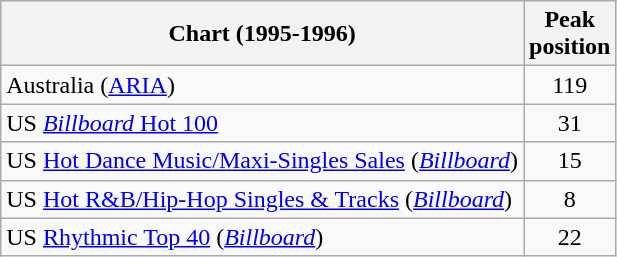<table class="wikitable sortable">
<tr>
<th align="left">Chart (1995-1996)</th>
<th align="center">Peak<br>position</th>
</tr>
<tr>
<td align="left">Australia (<a href='#'>ARIA</a>)</td>
<td align="center">119</td>
</tr>
<tr>
<td align="left">US <a href='#'><em>Billboard</em> Hot 100</a></td>
<td align="center">31</td>
</tr>
<tr>
<td align="left">US <a href='#'>Hot Dance Music/Maxi-Singles Sales</a> (<em><a href='#'>Billboard</a></em>)</td>
<td align="center">15</td>
</tr>
<tr>
<td align="left">US <a href='#'>Hot R&B/Hip-Hop Singles & Tracks</a> (<em><a href='#'>Billboard</a></em>)</td>
<td align="center">8</td>
</tr>
<tr>
<td align="left">US <a href='#'>Rhythmic Top 40</a> (<em><a href='#'>Billboard</a></em>)</td>
<td align="center">22</td>
</tr>
</table>
